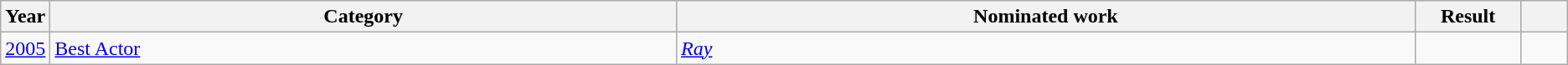<table class=wikitable>
<tr>
<th scope="col" style="width:1em;">Year</th>
<th scope="col" style="width:33em;">Category</th>
<th scope="col" style="width:39em;">Nominated work</th>
<th scope="col" style="width:5em;">Result</th>
<th scope="col" style="width:2em;"></th>
</tr>
<tr>
<td><a href='#'>2005</a></td>
<td><a href='#'>Best Actor</a></td>
<td><em><a href='#'>Ray</a></em></td>
<td></td>
<td></td>
</tr>
</table>
